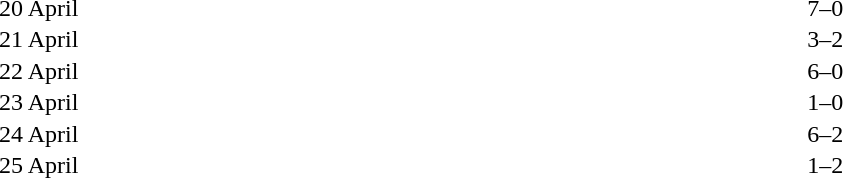<table cellspacing=1 width=70%>
<tr>
<th width=25%></th>
<th width=30%></th>
<th width=15%></th>
<th width=30%></th>
</tr>
<tr>
<td>20 April</td>
<td align=right></td>
<td align=center>7–0</td>
<td></td>
</tr>
<tr>
<td>21 April</td>
<td align=right></td>
<td align=center>3–2</td>
<td></td>
</tr>
<tr>
<td>22 April</td>
<td align=right></td>
<td align=center>6–0</td>
<td></td>
</tr>
<tr>
<td>23 April</td>
<td align=right></td>
<td align=center>1–0</td>
<td></td>
</tr>
<tr>
<td>24 April</td>
<td align=right></td>
<td align=center>6–2</td>
<td></td>
</tr>
<tr>
<td>25 April</td>
<td align=right></td>
<td align=center>1–2</td>
<td></td>
</tr>
</table>
